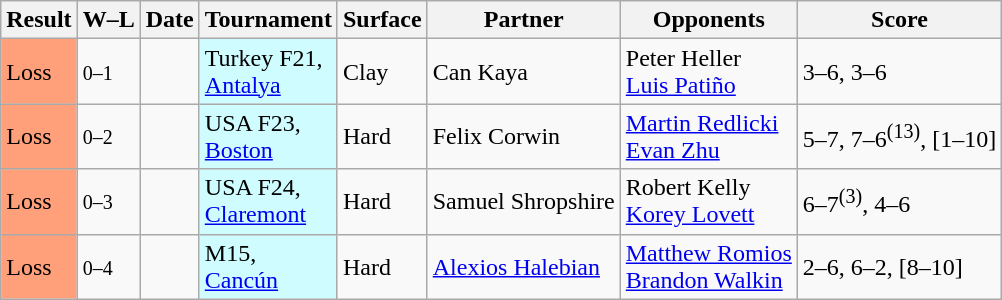<table class="sortable wikitable">
<tr>
<th>Result</th>
<th class="unsortable">W–L</th>
<th>Date</th>
<th>Tournament</th>
<th>Surface</th>
<th>Partner</th>
<th>Opponents</th>
<th class="unsortable">Score</th>
</tr>
<tr>
<td style="background:#ffa07a;">Loss</td>
<td><small>0–1</small></td>
<td></td>
<td style="background:#cffcff;">Turkey F21,<br><a href='#'>Antalya</a></td>
<td>Clay</td>
<td> Can Kaya</td>
<td> Peter Heller <br>  <a href='#'>Luis Patiño</a></td>
<td>3–6, 3–6</td>
</tr>
<tr>
<td style="background:#ffa07a;">Loss</td>
<td><small>0–2</small></td>
<td></td>
<td style="background:#cffcff;">USA F23,<br><a href='#'>Boston</a></td>
<td>Hard</td>
<td> Felix Corwin</td>
<td> <a href='#'>Martin Redlicki</a> <br>  <a href='#'>Evan Zhu</a></td>
<td>5–7, 7–6<sup>(13)</sup>, [1–10]</td>
</tr>
<tr>
<td style="background:#ffa07a;">Loss</td>
<td><small>0–3</small></td>
<td></td>
<td style="background:#cffcff;">USA F24,<br><a href='#'>Claremont</a></td>
<td>Hard</td>
<td> Samuel Shropshire</td>
<td> Robert Kelly <br>  <a href='#'>Korey Lovett</a></td>
<td>6–7<sup>(3)</sup>, 4–6</td>
</tr>
<tr>
<td style="background:#ffa07a;">Loss</td>
<td><small>0–4</small></td>
<td></td>
<td style="background:#cffcff;">M15,<br><a href='#'>Cancún</a></td>
<td>Hard</td>
<td> <a href='#'>Alexios Halebian</a></td>
<td> <a href='#'>Matthew Romios</a> <br>  <a href='#'>Brandon Walkin</a></td>
<td>2–6, 6–2, [8–10]</td>
</tr>
</table>
